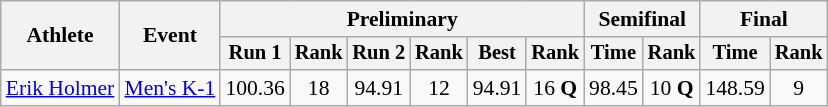<table class="wikitable" style="font-size:90%">
<tr>
<th rowspan=2>Athlete</th>
<th rowspan=2>Event</th>
<th colspan=6>Preliminary</th>
<th colspan=2>Semifinal</th>
<th colspan=2>Final</th>
</tr>
<tr style="font-size:95%">
<th>Run 1</th>
<th>Rank</th>
<th>Run 2</th>
<th>Rank</th>
<th>Best</th>
<th>Rank</th>
<th>Time</th>
<th>Rank</th>
<th>Time</th>
<th>Rank</th>
</tr>
<tr align=center>
<td align=left><a href='#'>Erik Holmer</a></td>
<td align=left><a href='#'>Men's K-1</a></td>
<td>100.36</td>
<td>18</td>
<td>94.91</td>
<td>12</td>
<td>94.91</td>
<td>16 <strong>Q</strong></td>
<td>98.45</td>
<td>10 <strong>Q</strong></td>
<td>148.59</td>
<td>9</td>
</tr>
</table>
